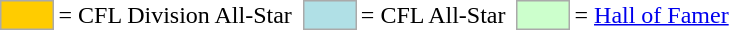<table>
<tr>
<td style="background-color:#FFCC00; border:1px solid #aaaaaa; width:2em;"></td>
<td>= CFL Division All-Star</td>
<td></td>
<td style="background-color:#B0E0E6; border:1px solid #aaaaaa; width:2em;"></td>
<td>= CFL All-Star</td>
<td></td>
<td style="background-color:#CCFFCC; border:1px solid #aaaaaa; width:2em;"></td>
<td>= <a href='#'>Hall of Famer</a></td>
</tr>
</table>
